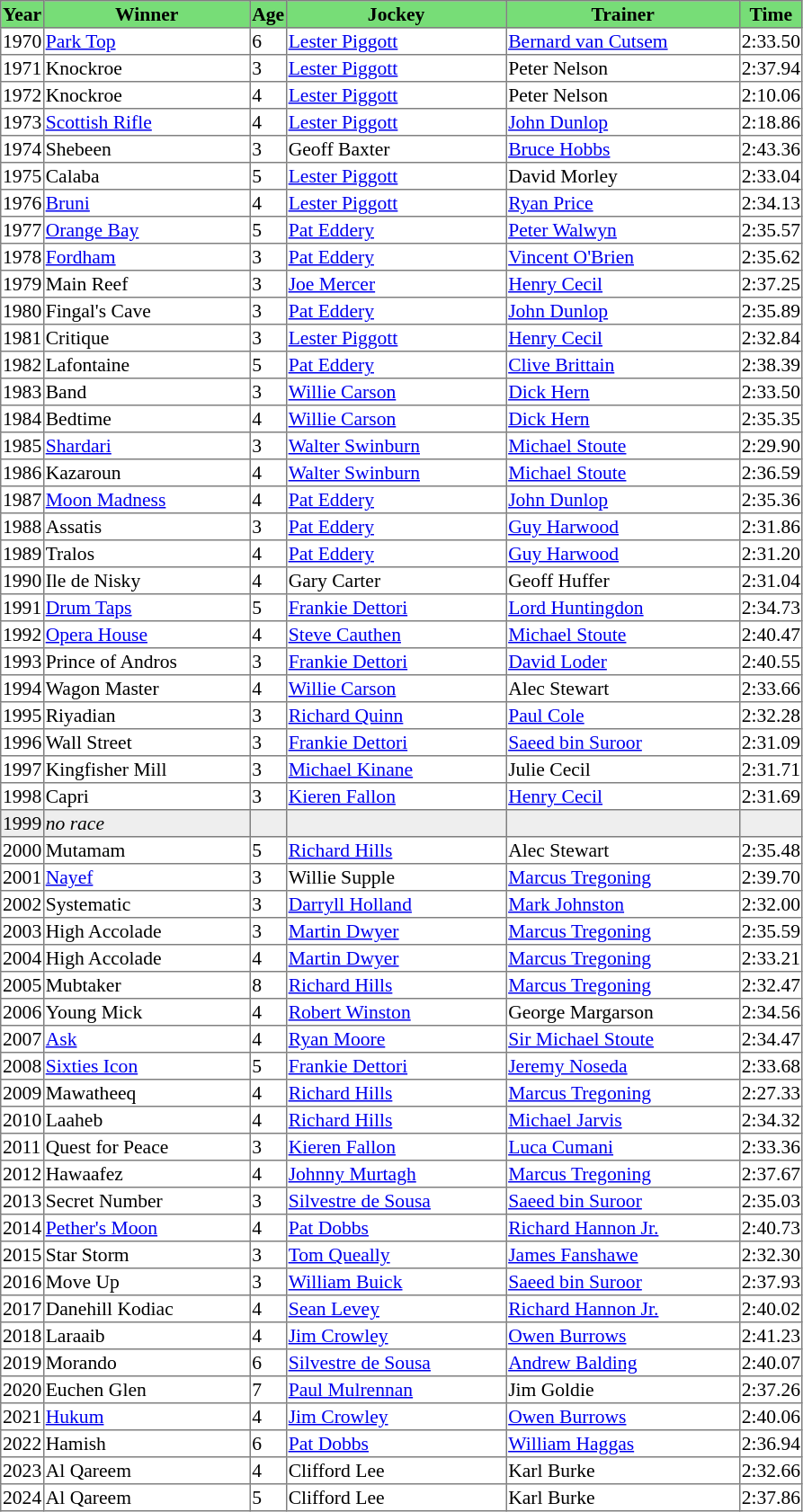<table class = "sortable" | border="1" style="border-collapse: collapse; font-size:90%">
<tr bgcolor="#77dd77" align="center">
<th>Year</th>
<th>Winner</th>
<th>Age</th>
<th>Jockey</th>
<th>Trainer</th>
<th>Time</th>
</tr>
<tr>
<td>1970</td>
<td width=150px><a href='#'>Park Top</a></td>
<td>6</td>
<td width=160px><a href='#'>Lester Piggott</a></td>
<td width=170px><a href='#'>Bernard van Cutsem</a></td>
<td>2:33.50</td>
</tr>
<tr>
<td>1971</td>
<td>Knockroe</td>
<td>3</td>
<td><a href='#'>Lester Piggott</a></td>
<td>Peter Nelson</td>
<td>2:37.94</td>
</tr>
<tr>
<td>1972</td>
<td>Knockroe</td>
<td>4</td>
<td><a href='#'>Lester Piggott</a></td>
<td>Peter Nelson</td>
<td>2:10.06</td>
</tr>
<tr>
<td>1973</td>
<td><a href='#'>Scottish Rifle</a></td>
<td>4</td>
<td><a href='#'>Lester Piggott</a></td>
<td><a href='#'>John Dunlop</a></td>
<td>2:18.86</td>
</tr>
<tr>
<td>1974</td>
<td>Shebeen</td>
<td>3</td>
<td>Geoff Baxter</td>
<td><a href='#'>Bruce Hobbs</a></td>
<td>2:43.36</td>
</tr>
<tr>
<td>1975</td>
<td>Calaba</td>
<td>5</td>
<td><a href='#'>Lester Piggott</a></td>
<td>David Morley</td>
<td>2:33.04</td>
</tr>
<tr>
<td>1976</td>
<td><a href='#'>Bruni</a></td>
<td>4</td>
<td><a href='#'>Lester Piggott</a></td>
<td><a href='#'>Ryan Price</a></td>
<td>2:34.13</td>
</tr>
<tr>
<td>1977</td>
<td><a href='#'>Orange Bay</a></td>
<td>5</td>
<td><a href='#'>Pat Eddery</a></td>
<td><a href='#'>Peter Walwyn</a></td>
<td>2:35.57</td>
</tr>
<tr>
<td>1978</td>
<td><a href='#'>Fordham</a></td>
<td>3</td>
<td><a href='#'>Pat Eddery</a></td>
<td><a href='#'>Vincent O'Brien</a></td>
<td>2:35.62</td>
</tr>
<tr>
<td>1979</td>
<td>Main Reef</td>
<td>3</td>
<td><a href='#'>Joe Mercer</a></td>
<td><a href='#'>Henry Cecil</a></td>
<td>2:37.25</td>
</tr>
<tr>
<td>1980</td>
<td>Fingal's Cave</td>
<td>3</td>
<td><a href='#'>Pat Eddery</a></td>
<td><a href='#'>John Dunlop</a></td>
<td>2:35.89</td>
</tr>
<tr>
<td>1981</td>
<td>Critique</td>
<td>3</td>
<td><a href='#'>Lester Piggott</a></td>
<td><a href='#'>Henry Cecil</a></td>
<td>2:32.84</td>
</tr>
<tr>
<td>1982</td>
<td>Lafontaine</td>
<td>5</td>
<td><a href='#'>Pat Eddery</a></td>
<td><a href='#'>Clive Brittain</a></td>
<td>2:38.39</td>
</tr>
<tr>
<td>1983</td>
<td>Band</td>
<td>3</td>
<td><a href='#'>Willie Carson</a></td>
<td><a href='#'>Dick Hern</a></td>
<td>2:33.50</td>
</tr>
<tr>
<td>1984</td>
<td>Bedtime</td>
<td>4</td>
<td><a href='#'>Willie Carson</a></td>
<td><a href='#'>Dick Hern</a></td>
<td>2:35.35</td>
</tr>
<tr>
<td>1985</td>
<td><a href='#'>Shardari</a></td>
<td>3</td>
<td><a href='#'>Walter Swinburn</a></td>
<td><a href='#'>Michael Stoute</a></td>
<td>2:29.90</td>
</tr>
<tr>
<td>1986</td>
<td>Kazaroun</td>
<td>4</td>
<td><a href='#'>Walter Swinburn</a></td>
<td><a href='#'>Michael Stoute</a></td>
<td>2:36.59</td>
</tr>
<tr>
<td>1987</td>
<td><a href='#'>Moon Madness</a></td>
<td>4</td>
<td><a href='#'>Pat Eddery</a></td>
<td><a href='#'>John Dunlop</a></td>
<td>2:35.36</td>
</tr>
<tr>
<td>1988</td>
<td>Assatis</td>
<td>3</td>
<td><a href='#'>Pat Eddery</a></td>
<td><a href='#'>Guy Harwood</a></td>
<td>2:31.86</td>
</tr>
<tr>
<td>1989</td>
<td>Tralos</td>
<td>4</td>
<td><a href='#'>Pat Eddery</a></td>
<td><a href='#'>Guy Harwood</a></td>
<td>2:31.20</td>
</tr>
<tr>
<td>1990</td>
<td>Ile de Nisky</td>
<td>4</td>
<td>Gary Carter</td>
<td>Geoff Huffer</td>
<td>2:31.04</td>
</tr>
<tr>
<td>1991</td>
<td><a href='#'>Drum Taps</a></td>
<td>5</td>
<td><a href='#'>Frankie Dettori</a></td>
<td><a href='#'>Lord Huntingdon</a></td>
<td>2:34.73</td>
</tr>
<tr>
<td>1992</td>
<td><a href='#'>Opera House</a></td>
<td>4</td>
<td><a href='#'>Steve Cauthen</a></td>
<td><a href='#'>Michael Stoute</a></td>
<td>2:40.47</td>
</tr>
<tr>
<td>1993</td>
<td>Prince of Andros</td>
<td>3</td>
<td><a href='#'>Frankie Dettori</a></td>
<td><a href='#'>David Loder</a></td>
<td>2:40.55</td>
</tr>
<tr>
<td>1994</td>
<td>Wagon Master</td>
<td>4</td>
<td><a href='#'>Willie Carson</a></td>
<td>Alec Stewart</td>
<td>2:33.66</td>
</tr>
<tr>
<td>1995</td>
<td>Riyadian</td>
<td>3</td>
<td><a href='#'>Richard Quinn</a></td>
<td><a href='#'>Paul Cole</a></td>
<td>2:32.28</td>
</tr>
<tr>
<td>1996</td>
<td>Wall Street</td>
<td>3</td>
<td><a href='#'>Frankie Dettori</a></td>
<td><a href='#'>Saeed bin Suroor</a></td>
<td>2:31.09</td>
</tr>
<tr>
<td>1997</td>
<td>Kingfisher Mill</td>
<td>3</td>
<td><a href='#'>Michael Kinane</a></td>
<td>Julie Cecil</td>
<td>2:31.71</td>
</tr>
<tr>
<td>1998</td>
<td>Capri</td>
<td>3</td>
<td><a href='#'>Kieren Fallon</a></td>
<td><a href='#'>Henry Cecil</a></td>
<td>2:31.69</td>
</tr>
<tr bgcolor="#eeeeee">
<td>1999</td>
<td><em>no race</em> </td>
<td></td>
<td></td>
<td></td>
<td></td>
</tr>
<tr>
<td>2000</td>
<td>Mutamam</td>
<td>5</td>
<td><a href='#'>Richard Hills</a></td>
<td>Alec Stewart</td>
<td>2:35.48</td>
</tr>
<tr>
<td>2001</td>
<td><a href='#'>Nayef</a></td>
<td>3</td>
<td>Willie Supple</td>
<td><a href='#'>Marcus Tregoning</a></td>
<td>2:39.70</td>
</tr>
<tr>
<td>2002</td>
<td>Systematic</td>
<td>3</td>
<td><a href='#'>Darryll Holland</a></td>
<td><a href='#'>Mark Johnston</a></td>
<td>2:32.00</td>
</tr>
<tr>
<td>2003</td>
<td>High Accolade</td>
<td>3</td>
<td><a href='#'>Martin Dwyer</a></td>
<td><a href='#'>Marcus Tregoning</a></td>
<td>2:35.59</td>
</tr>
<tr>
<td>2004</td>
<td>High Accolade</td>
<td>4</td>
<td><a href='#'>Martin Dwyer</a></td>
<td><a href='#'>Marcus Tregoning</a></td>
<td>2:33.21</td>
</tr>
<tr>
<td>2005</td>
<td>Mubtaker </td>
<td>8</td>
<td><a href='#'>Richard Hills</a></td>
<td><a href='#'>Marcus Tregoning</a></td>
<td>2:32.47</td>
</tr>
<tr>
<td>2006</td>
<td>Young Mick</td>
<td>4</td>
<td><a href='#'>Robert Winston</a></td>
<td>George Margarson</td>
<td>2:34.56</td>
</tr>
<tr>
<td>2007</td>
<td><a href='#'>Ask</a></td>
<td>4</td>
<td><a href='#'>Ryan Moore</a></td>
<td><a href='#'>Sir Michael Stoute</a></td>
<td>2:34.47</td>
</tr>
<tr>
<td>2008</td>
<td><a href='#'>Sixties Icon</a></td>
<td>5</td>
<td><a href='#'>Frankie Dettori</a></td>
<td><a href='#'>Jeremy Noseda</a></td>
<td>2:33.68</td>
</tr>
<tr>
<td>2009</td>
<td>Mawatheeq</td>
<td>4</td>
<td><a href='#'>Richard Hills</a></td>
<td><a href='#'>Marcus Tregoning</a></td>
<td>2:27.33</td>
</tr>
<tr>
<td>2010</td>
<td>Laaheb</td>
<td>4</td>
<td><a href='#'>Richard Hills</a></td>
<td><a href='#'>Michael Jarvis</a></td>
<td>2:34.32</td>
</tr>
<tr>
<td>2011</td>
<td>Quest for Peace</td>
<td>3</td>
<td><a href='#'>Kieren Fallon</a></td>
<td><a href='#'>Luca Cumani</a></td>
<td>2:33.36</td>
</tr>
<tr>
<td>2012</td>
<td>Hawaafez</td>
<td>4</td>
<td><a href='#'>Johnny Murtagh</a></td>
<td><a href='#'>Marcus Tregoning</a></td>
<td>2:37.67</td>
</tr>
<tr>
<td>2013</td>
<td>Secret Number</td>
<td>3</td>
<td><a href='#'>Silvestre de Sousa</a></td>
<td><a href='#'>Saeed bin Suroor</a></td>
<td>2:35.03</td>
</tr>
<tr>
<td>2014</td>
<td><a href='#'>Pether's Moon</a></td>
<td>4</td>
<td><a href='#'>Pat Dobbs</a></td>
<td><a href='#'>Richard Hannon Jr.</a></td>
<td>2:40.73</td>
</tr>
<tr>
<td>2015</td>
<td>Star Storm</td>
<td>3</td>
<td><a href='#'>Tom Queally</a></td>
<td><a href='#'>James Fanshawe</a></td>
<td>2:32.30</td>
</tr>
<tr>
<td>2016</td>
<td>Move Up</td>
<td>3</td>
<td><a href='#'>William Buick</a></td>
<td><a href='#'>Saeed bin Suroor</a></td>
<td>2:37.93</td>
</tr>
<tr>
<td>2017</td>
<td>Danehill Kodiac</td>
<td>4</td>
<td><a href='#'>Sean Levey</a></td>
<td><a href='#'>Richard Hannon Jr.</a></td>
<td>2:40.02</td>
</tr>
<tr>
<td>2018</td>
<td>Laraaib</td>
<td>4</td>
<td><a href='#'>Jim Crowley</a></td>
<td><a href='#'>Owen Burrows</a></td>
<td>2:41.23</td>
</tr>
<tr>
<td>2019</td>
<td>Morando</td>
<td>6</td>
<td><a href='#'>Silvestre de Sousa</a></td>
<td><a href='#'>Andrew Balding</a></td>
<td>2:40.07</td>
</tr>
<tr>
<td>2020</td>
<td>Euchen Glen</td>
<td>7</td>
<td><a href='#'>Paul Mulrennan</a></td>
<td>Jim Goldie</td>
<td>2:37.26</td>
</tr>
<tr>
<td>2021</td>
<td><a href='#'>Hukum</a></td>
<td>4</td>
<td><a href='#'>Jim Crowley</a></td>
<td><a href='#'>Owen Burrows</a></td>
<td>2:40.06</td>
</tr>
<tr>
<td>2022</td>
<td>Hamish</td>
<td>6</td>
<td><a href='#'>Pat Dobbs</a></td>
<td><a href='#'>William Haggas</a></td>
<td>2:36.94</td>
</tr>
<tr>
<td>2023</td>
<td>Al Qareem</td>
<td>4</td>
<td>Clifford Lee</td>
<td>Karl Burke</td>
<td>2:32.66</td>
</tr>
<tr>
<td>2024</td>
<td>Al Qareem</td>
<td>5</td>
<td>Clifford Lee</td>
<td>Karl Burke</td>
<td>2:37.86</td>
</tr>
</table>
